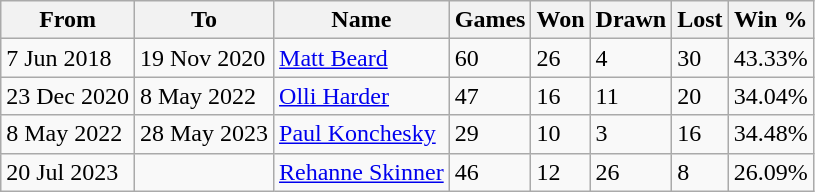<table class="wikitable">
<tr>
<th>From</th>
<th>To</th>
<th>Name</th>
<th>Games</th>
<th>Won</th>
<th>Drawn</th>
<th>Lost</th>
<th>Win %</th>
</tr>
<tr>
<td>7 Jun 2018</td>
<td>19 Nov 2020</td>
<td> <a href='#'>Matt Beard</a></td>
<td>60</td>
<td>26</td>
<td>4</td>
<td>30</td>
<td>43.33%</td>
</tr>
<tr>
<td>23 Dec 2020</td>
<td>8 May 2022</td>
<td> <a href='#'>Olli Harder</a></td>
<td>47</td>
<td>16</td>
<td>11</td>
<td>20</td>
<td>34.04%</td>
</tr>
<tr>
<td>8 May 2022</td>
<td>28 May 2023</td>
<td> <a href='#'>Paul Konchesky</a></td>
<td>29</td>
<td>10</td>
<td>3</td>
<td>16</td>
<td>34.48%</td>
</tr>
<tr>
<td>20 Jul 2023</td>
<td></td>
<td> <a href='#'>Rehanne Skinner</a></td>
<td>46</td>
<td>12</td>
<td>26</td>
<td>8</td>
<td>26.09%</td>
</tr>
</table>
